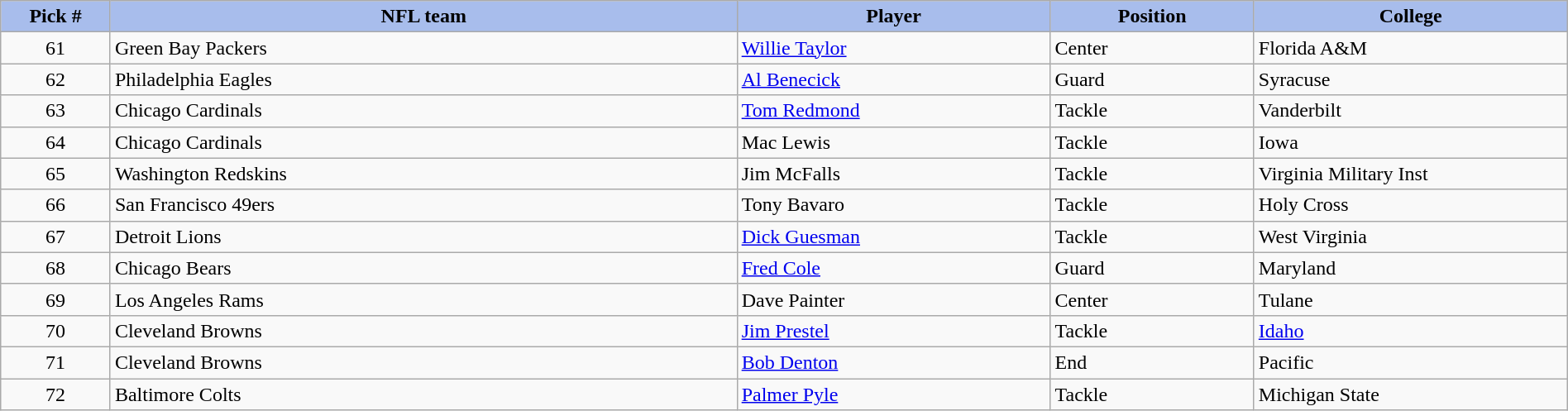<table class="wikitable sortable sortable" style="width: 100%">
<tr>
<th style="background:#A8BDEC;" width=7%>Pick #</th>
<th width=40% style="background:#A8BDEC;">NFL team</th>
<th width=20% style="background:#A8BDEC;">Player</th>
<th width=13% style="background:#A8BDEC;">Position</th>
<th style="background:#A8BDEC;">College</th>
</tr>
<tr>
<td align=center>61</td>
<td>Green Bay Packers</td>
<td><a href='#'>Willie Taylor</a></td>
<td>Center</td>
<td>Florida A&M</td>
</tr>
<tr>
<td align=center>62</td>
<td>Philadelphia Eagles</td>
<td><a href='#'>Al Benecick</a></td>
<td>Guard</td>
<td>Syracuse</td>
</tr>
<tr>
<td align=center>63</td>
<td>Chicago Cardinals</td>
<td><a href='#'>Tom Redmond</a></td>
<td>Tackle</td>
<td>Vanderbilt</td>
</tr>
<tr>
<td align=center>64</td>
<td>Chicago Cardinals</td>
<td>Mac Lewis</td>
<td>Tackle</td>
<td>Iowa</td>
</tr>
<tr>
<td align=center>65</td>
<td>Washington Redskins</td>
<td>Jim McFalls</td>
<td>Tackle</td>
<td>Virginia Military Inst</td>
</tr>
<tr>
<td align=center>66</td>
<td>San Francisco 49ers</td>
<td>Tony Bavaro</td>
<td>Tackle</td>
<td>Holy Cross</td>
</tr>
<tr>
<td align=center>67</td>
<td>Detroit Lions</td>
<td><a href='#'>Dick Guesman</a></td>
<td>Tackle</td>
<td>West Virginia</td>
</tr>
<tr>
<td align=center>68</td>
<td>Chicago Bears</td>
<td><a href='#'>Fred Cole</a></td>
<td>Guard</td>
<td>Maryland</td>
</tr>
<tr>
<td align=center>69</td>
<td>Los Angeles Rams</td>
<td>Dave Painter</td>
<td>Center</td>
<td>Tulane</td>
</tr>
<tr>
<td align=center>70</td>
<td>Cleveland Browns</td>
<td><a href='#'>Jim Prestel</a></td>
<td>Tackle</td>
<td><a href='#'>Idaho</a></td>
</tr>
<tr>
<td align=center>71</td>
<td>Cleveland Browns</td>
<td><a href='#'>Bob Denton</a></td>
<td>End</td>
<td>Pacific</td>
</tr>
<tr>
<td align=center>72</td>
<td>Baltimore Colts</td>
<td><a href='#'>Palmer Pyle</a></td>
<td>Tackle</td>
<td>Michigan State</td>
</tr>
</table>
